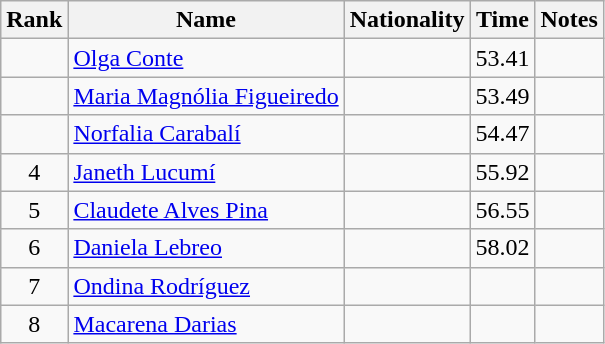<table class="wikitable sortable" style="text-align:center">
<tr>
<th>Rank</th>
<th>Name</th>
<th>Nationality</th>
<th>Time</th>
<th>Notes</th>
</tr>
<tr>
<td></td>
<td align=left><a href='#'>Olga Conte</a></td>
<td align=left></td>
<td>53.41</td>
<td></td>
</tr>
<tr>
<td></td>
<td align=left><a href='#'>Maria Magnólia Figueiredo</a></td>
<td align=left></td>
<td>53.49</td>
<td></td>
</tr>
<tr>
<td></td>
<td align=left><a href='#'>Norfalia Carabalí</a></td>
<td align=left></td>
<td>54.47</td>
<td></td>
</tr>
<tr>
<td>4</td>
<td align=left><a href='#'>Janeth Lucumí</a></td>
<td align=left></td>
<td>55.92</td>
<td></td>
</tr>
<tr>
<td>5</td>
<td align=left><a href='#'>Claudete Alves Pina</a></td>
<td align=left></td>
<td>56.55</td>
<td></td>
</tr>
<tr>
<td>6</td>
<td align=left><a href='#'>Daniela Lebreo</a></td>
<td align=left></td>
<td>58.02</td>
<td></td>
</tr>
<tr>
<td>7</td>
<td align=left><a href='#'>Ondina Rodríguez</a></td>
<td align=left></td>
<td></td>
<td></td>
</tr>
<tr>
<td>8</td>
<td align=left><a href='#'>Macarena Darias</a></td>
<td align=left></td>
<td></td>
<td></td>
</tr>
</table>
